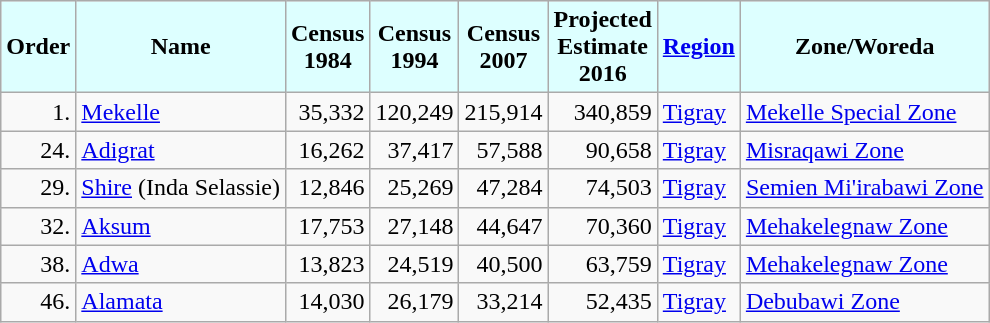<table class="wikitable sortable zebra" style="text-align:right;">
<tr>
<th style="background-color:#dff">Order</th>
<th style="background-color:#dff">Name</th>
<th style="background-color:#dff">Census<br>1984</th>
<th style="background-color:#dff">Census<br>1994</th>
<th style="background-color:#dff">Census<br>2007</th>
<th style="background-color:#dff">Projected<br>Estimate<br>2016</th>
<th style="background-color:#dff"><a href='#'>Region</a></th>
<th style="background-color:#dff">Zone/Woreda</th>
</tr>
<tr>
<td>1.</td>
<td align="left"><a href='#'>Mekelle</a></td>
<td>35,332</td>
<td>120,249</td>
<td>215,914</td>
<td>340,859</td>
<td align="left"><a href='#'>Tigray</a></td>
<td align="left"><a href='#'>Mekelle Special Zone</a></td>
</tr>
<tr>
<td>24.</td>
<td align="left"><a href='#'>Adigrat</a></td>
<td>16,262</td>
<td>37,417</td>
<td>57,588</td>
<td>90,658</td>
<td align="left"><a href='#'>Tigray</a></td>
<td align="left"><a href='#'>Misraqawi Zone</a></td>
</tr>
<tr>
<td>29.</td>
<td align="left"><a href='#'>Shire</a> (Inda Selassie)</td>
<td>12,846</td>
<td>25,269</td>
<td>47,284</td>
<td>74,503</td>
<td align="left"><a href='#'>Tigray</a></td>
<td align="left"><a href='#'>Semien Mi'irabawi Zone</a></td>
</tr>
<tr>
<td>32.</td>
<td align="left"><a href='#'>Aksum</a></td>
<td>17,753</td>
<td>27,148</td>
<td>44,647</td>
<td>70,360</td>
<td align="left"><a href='#'>Tigray</a></td>
<td align="left"><a href='#'>Mehakelegnaw Zone</a></td>
</tr>
<tr>
<td>38.</td>
<td align="left"><a href='#'>Adwa</a></td>
<td>13,823</td>
<td>24,519</td>
<td>40,500</td>
<td>63,759</td>
<td align="left"><a href='#'>Tigray</a></td>
<td align="left"><a href='#'>Mehakelegnaw Zone</a></td>
</tr>
<tr>
<td>46.</td>
<td align="left"><a href='#'>Alamata</a></td>
<td>14,030</td>
<td>26,179</td>
<td>33,214</td>
<td>52,435</td>
<td align="left"><a href='#'>Tigray</a></td>
<td align="left"><a href='#'>Debubawi Zone</a></td>
</tr>
</table>
